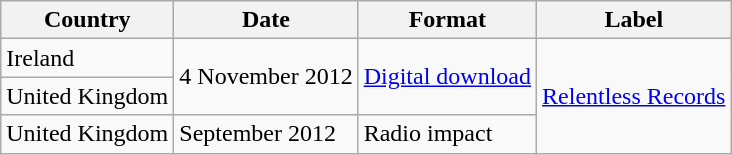<table class="wikitable plainrowheaders">
<tr>
<th scope="col">Country</th>
<th scope="col">Date</th>
<th scope="col">Format</th>
<th scope="col">Label</th>
</tr>
<tr>
<td>Ireland</td>
<td rowspan="2">4 November 2012</td>
<td rowspan="2"><a href='#'>Digital download</a></td>
<td rowspan="3"><a href='#'>Relentless Records</a></td>
</tr>
<tr>
<td rowspan="1">United Kingdom</td>
</tr>
<tr>
<td rowspan="1">United Kingdom</td>
<td rowspan="1">September 2012</td>
<td rowspan="1">Radio impact</td>
</tr>
</table>
